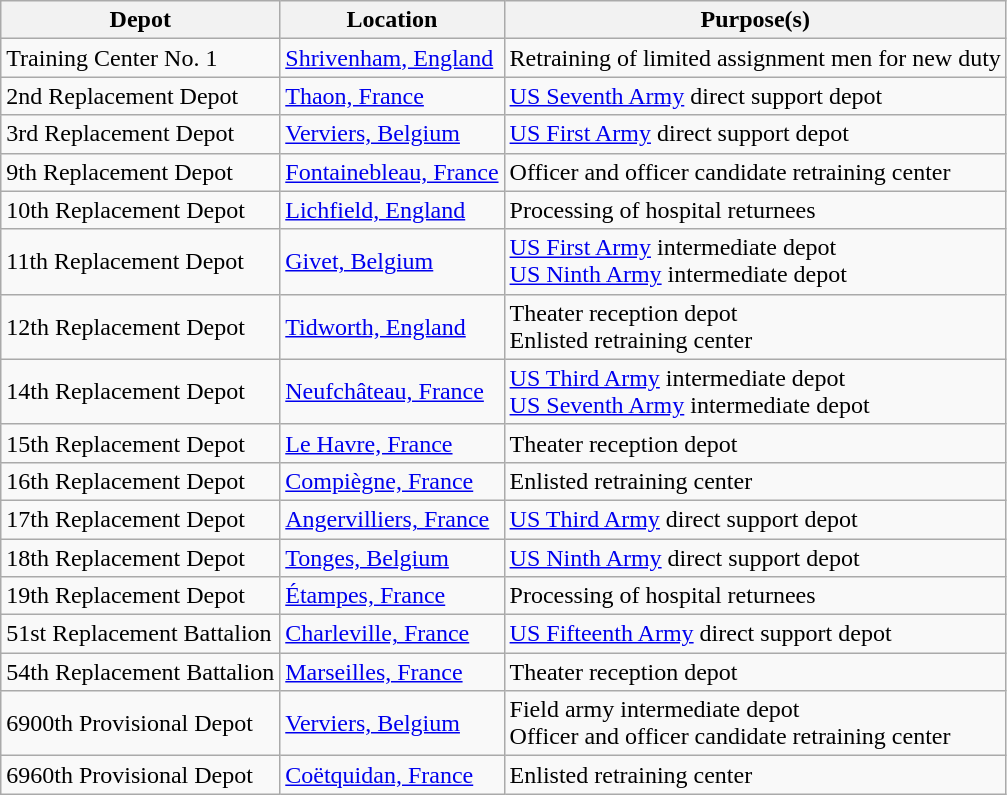<table class="wikitable">
<tr>
<th>Depot</th>
<th>Location</th>
<th>Purpose(s)</th>
</tr>
<tr>
<td>Training Center No. 1</td>
<td><a href='#'>Shrivenham, England</a></td>
<td>Retraining of limited assignment men for new duty</td>
</tr>
<tr>
<td>2nd Replacement Depot</td>
<td><a href='#'>Thaon, France</a></td>
<td><a href='#'>US Seventh Army</a> direct support depot</td>
</tr>
<tr>
<td>3rd Replacement Depot</td>
<td><a href='#'>Verviers, Belgium</a></td>
<td><a href='#'>US First Army</a> direct support depot</td>
</tr>
<tr>
<td>9th Replacement Depot</td>
<td><a href='#'>Fontainebleau, France</a></td>
<td>Officer and officer candidate retraining center</td>
</tr>
<tr>
<td>10th Replacement Depot</td>
<td><a href='#'>Lichfield, England</a></td>
<td>Processing of hospital returnees</td>
</tr>
<tr>
<td>11th Replacement Depot</td>
<td><a href='#'>Givet, Belgium</a></td>
<td><a href='#'>US First Army</a> intermediate depot <br> <a href='#'>US Ninth Army</a> intermediate depot</td>
</tr>
<tr>
<td>12th Replacement Depot</td>
<td><a href='#'>Tidworth, England</a></td>
<td>Theater reception depot <br> Enlisted retraining center</td>
</tr>
<tr>
<td>14th Replacement Depot</td>
<td><a href='#'>Neufchâteau, France</a></td>
<td><a href='#'>US Third Army</a> intermediate depot <br> <a href='#'>US Seventh Army</a> intermediate depot</td>
</tr>
<tr>
<td>15th Replacement Depot</td>
<td><a href='#'>Le Havre, France</a></td>
<td>Theater reception depot</td>
</tr>
<tr>
<td>16th Replacement Depot</td>
<td><a href='#'>Compiègne, France</a></td>
<td>Enlisted retraining center</td>
</tr>
<tr>
<td>17th Replacement Depot</td>
<td><a href='#'>Angervilliers, France</a></td>
<td><a href='#'>US Third Army</a> direct support depot</td>
</tr>
<tr>
<td>18th Replacement Depot</td>
<td><a href='#'>Tonges, Belgium</a></td>
<td><a href='#'>US Ninth Army</a> direct support depot</td>
</tr>
<tr>
<td>19th Replacement Depot</td>
<td><a href='#'>Étampes, France</a></td>
<td>Processing of hospital returnees</td>
</tr>
<tr>
<td>51st Replacement Battalion</td>
<td><a href='#'>Charleville, France</a></td>
<td><a href='#'>US Fifteenth Army</a> direct support depot</td>
</tr>
<tr>
<td>54th Replacement Battalion</td>
<td><a href='#'>Marseilles, France</a></td>
<td>Theater reception depot</td>
</tr>
<tr>
<td>6900th Provisional Depot</td>
<td><a href='#'>Verviers, Belgium</a></td>
<td>Field army intermediate depot  <br> Officer and officer candidate retraining center</td>
</tr>
<tr>
<td>6960th Provisional Depot</td>
<td><a href='#'>Coëtquidan, France</a></td>
<td>Enlisted retraining center</td>
</tr>
</table>
